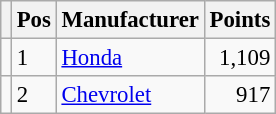<table class="wikitable" style="font-size: 95%;">
<tr>
<th></th>
<th>Pos</th>
<th>Manufacturer</th>
<th>Points</th>
</tr>
<tr>
<td align="left"></td>
<td>1</td>
<td> <a href='#'>Honda</a></td>
<td align="right">1,109</td>
</tr>
<tr>
<td align="left"></td>
<td>2</td>
<td> <a href='#'>Chevrolet</a></td>
<td align="right">917</td>
</tr>
</table>
